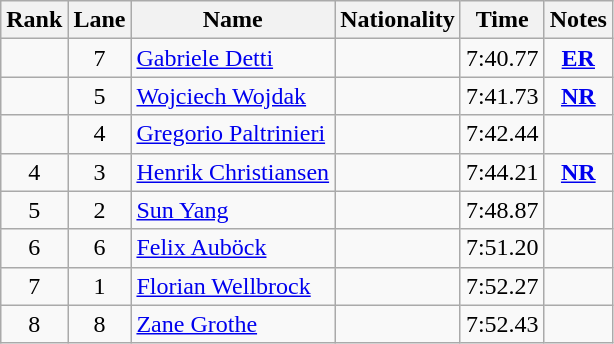<table class="wikitable sortable" style="text-align:center">
<tr>
<th>Rank</th>
<th>Lane</th>
<th>Name</th>
<th>Nationality</th>
<th>Time</th>
<th>Notes</th>
</tr>
<tr>
<td></td>
<td>7</td>
<td align=left><a href='#'>Gabriele Detti</a></td>
<td align=left></td>
<td>7:40.77</td>
<td><strong><a href='#'>ER</a></strong></td>
</tr>
<tr>
<td></td>
<td>5</td>
<td align=left><a href='#'>Wojciech Wojdak</a></td>
<td align=left></td>
<td>7:41.73</td>
<td><strong><a href='#'>NR</a></strong></td>
</tr>
<tr>
<td></td>
<td>4</td>
<td align=left><a href='#'>Gregorio Paltrinieri</a></td>
<td align=left></td>
<td>7:42.44</td>
<td></td>
</tr>
<tr>
<td>4</td>
<td>3</td>
<td align=left><a href='#'>Henrik Christiansen</a></td>
<td align=left></td>
<td>7:44.21</td>
<td><strong><a href='#'>NR</a></strong></td>
</tr>
<tr>
<td>5</td>
<td>2</td>
<td align=left><a href='#'>Sun Yang</a></td>
<td align=left></td>
<td>7:48.87</td>
<td></td>
</tr>
<tr>
<td>6</td>
<td>6</td>
<td align=left><a href='#'>Felix Auböck</a></td>
<td align=left></td>
<td>7:51.20</td>
<td></td>
</tr>
<tr>
<td>7</td>
<td>1</td>
<td align=left><a href='#'>Florian Wellbrock</a></td>
<td align=left></td>
<td>7:52.27</td>
<td></td>
</tr>
<tr>
<td>8</td>
<td>8</td>
<td align=left><a href='#'>Zane Grothe</a></td>
<td align=left></td>
<td>7:52.43</td>
<td></td>
</tr>
</table>
